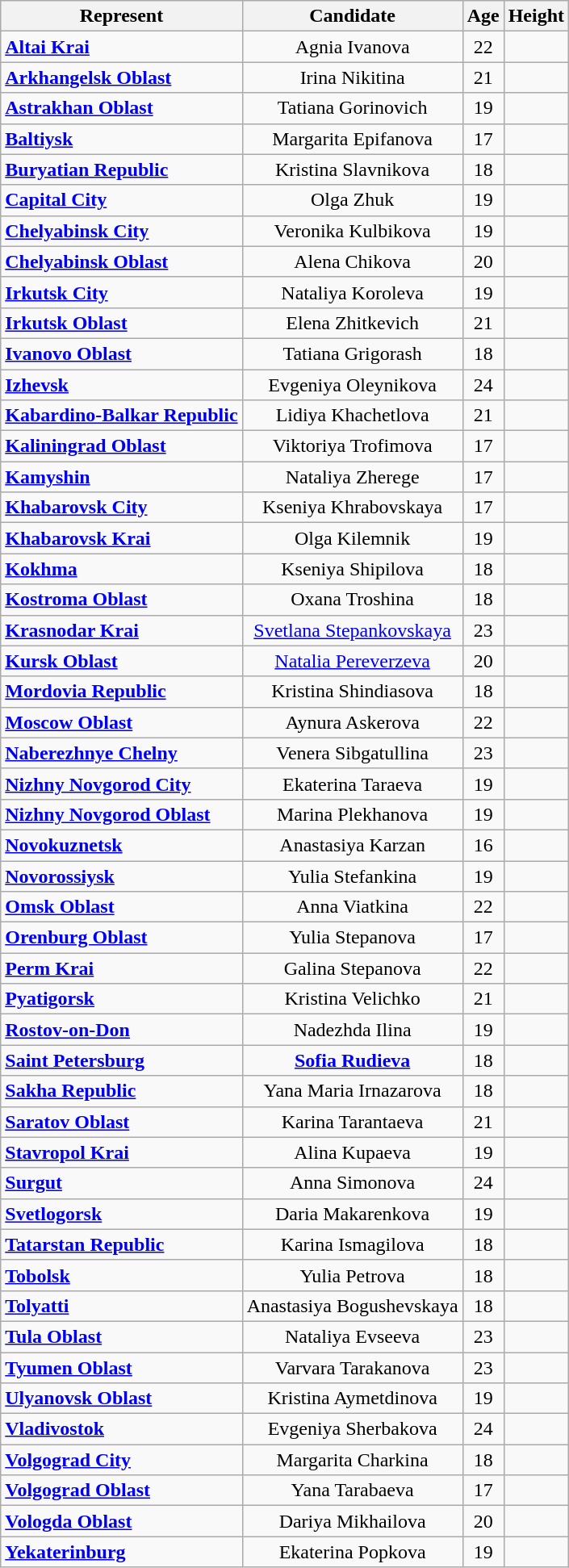<table class="sortable wikitable">
<tr>
<th>Represent</th>
<th>Candidate</th>
<th>Age</th>
<th>Height</th>
</tr>
<tr>
<td><strong><a href='#'>Altai Krai</a></strong></td>
<td style="text-align:center;">Agnia Ivanova</td>
<td style="text-align:center;">22</td>
<td style="text-align:center;"></td>
</tr>
<tr>
<td><strong><a href='#'>Arkhangelsk Oblast</a></strong></td>
<td style="text-align:center;">Irina Nikitina</td>
<td style="text-align:center;">21</td>
<td style="text-align:center;"></td>
</tr>
<tr>
<td><strong><a href='#'>Astrakhan Oblast</a></strong></td>
<td style="text-align:center;">Tatiana Gorinovich</td>
<td style="text-align:center;">19</td>
<td style="text-align:center;"></td>
</tr>
<tr>
<td><strong><a href='#'>Baltiysk</a></strong></td>
<td style="text-align:center;">Margarita Epifanova</td>
<td style="text-align:center;">17</td>
<td style="text-align:center;"></td>
</tr>
<tr>
<td><strong><a href='#'>Buryatian Republic</a></strong></td>
<td style="text-align:center;">Kristina Slavnikova</td>
<td style="text-align:center;">18</td>
<td style="text-align:center;"></td>
</tr>
<tr>
<td><strong><a href='#'>Capital City</a></strong></td>
<td style="text-align:center;">Olga Zhuk</td>
<td style="text-align:center;">19</td>
<td style="text-align:center;"></td>
</tr>
<tr>
<td><strong><a href='#'>Chelyabinsk City</a></strong></td>
<td style="text-align:center;">Veronika Kulbikova</td>
<td style="text-align:center;">19</td>
<td style="text-align:center;"></td>
</tr>
<tr>
<td><strong><a href='#'>Chelyabinsk Oblast</a></strong></td>
<td style="text-align:center;">Alena Chikova</td>
<td style="text-align:center;">20</td>
<td style="text-align:center;"></td>
</tr>
<tr>
<td><strong><a href='#'>Irkutsk City</a></strong></td>
<td style="text-align:center;">Nataliya Koroleva</td>
<td style="text-align:center;">19</td>
<td style="text-align:center;"></td>
</tr>
<tr>
<td><strong><a href='#'>Irkutsk Oblast</a></strong></td>
<td style="text-align:center;">Elena Zhitkevich</td>
<td style="text-align:center;">21</td>
<td style="text-align:center;"></td>
</tr>
<tr>
<td><strong><a href='#'>Ivanovo Oblast</a></strong></td>
<td style="text-align:center;">Tatiana Grigorash</td>
<td style="text-align:center;">18</td>
<td style="text-align:center;"></td>
</tr>
<tr>
<td><strong><a href='#'>Izhevsk</a></strong></td>
<td style="text-align:center;">Evgeniya Oleynikova</td>
<td style="text-align:center;">24</td>
<td style="text-align:center;"></td>
</tr>
<tr>
<td><strong><a href='#'>Kabardino-Balkar Republic</a></strong></td>
<td style="text-align:center;">Lidiya Khachetlova</td>
<td style="text-align:center;">21</td>
<td style="text-align:center;"></td>
</tr>
<tr>
<td><strong><a href='#'>Kaliningrad Oblast</a></strong></td>
<td style="text-align:center;">Viktoriya Trofimova</td>
<td style="text-align:center;">17</td>
<td style="text-align:center;"></td>
</tr>
<tr>
<td><strong><a href='#'>Kamyshin</a></strong></td>
<td style="text-align:center;">Nataliya Zherege</td>
<td style="text-align:center;">17</td>
<td style="text-align:center;"></td>
</tr>
<tr>
<td><strong><a href='#'>Khabarovsk City</a></strong></td>
<td style="text-align:center;">Kseniya Khrabovskaya</td>
<td style="text-align:center;">17</td>
<td style="text-align:center;"></td>
</tr>
<tr>
<td><strong><a href='#'>Khabarovsk Krai</a></strong></td>
<td style="text-align:center;">Olga Kilemnik</td>
<td style="text-align:center;">19</td>
<td style="text-align:center;"></td>
</tr>
<tr>
<td><strong><a href='#'>Kokhma</a></strong></td>
<td style="text-align:center;">Kseniya Shipilova</td>
<td style="text-align:center;">18</td>
<td style="text-align:center;"></td>
</tr>
<tr>
<td><strong><a href='#'>Kostroma Oblast</a></strong></td>
<td style="text-align:center;">Oxana Troshina</td>
<td style="text-align:center;">18</td>
<td style="text-align:center;"></td>
</tr>
<tr>
<td><strong><a href='#'>Krasnodar Krai</a></strong></td>
<td style="text-align:center;"><a href='#'>Svetlana Stepankovskaya</a></td>
<td style="text-align:center;">23</td>
<td style="text-align:center;"></td>
</tr>
<tr>
<td><strong><a href='#'>Kursk Oblast</a></strong></td>
<td style="text-align:center;"><a href='#'>Natalia Pereverzeva</a></td>
<td style="text-align:center;">20</td>
<td style="text-align:center;"></td>
</tr>
<tr>
<td><strong><a href='#'>Mordovia Republic</a></strong></td>
<td style="text-align:center;">Kristina Shindiasova</td>
<td style="text-align:center;">18</td>
<td style="text-align:center;"></td>
</tr>
<tr>
<td><strong><a href='#'>Moscow Oblast</a></strong></td>
<td style="text-align:center;">Aynura Askerova</td>
<td style="text-align:center;">22</td>
<td style="text-align:center;"></td>
</tr>
<tr>
<td><strong><a href='#'>Naberezhnye Chelny</a></strong></td>
<td style="text-align:center;">Venera Sibgatullina</td>
<td style="text-align:center;">23</td>
<td style="text-align:center;"></td>
</tr>
<tr>
<td><strong><a href='#'>Nizhny Novgorod City</a></strong></td>
<td style="text-align:center;">Ekaterina Taraeva</td>
<td style="text-align:center;">19</td>
<td style="text-align:center;"></td>
</tr>
<tr>
<td><strong><a href='#'>Nizhny Novgorod Oblast</a></strong></td>
<td style="text-align:center;">Marina Plekhanova</td>
<td style="text-align:center;">19</td>
<td style="text-align:center;"></td>
</tr>
<tr>
<td><strong><a href='#'>Novokuznetsk</a></strong></td>
<td style="text-align:center;">Anastasiya Karzan</td>
<td style="text-align:center;">16</td>
<td style="text-align:center;"></td>
</tr>
<tr>
<td><strong><a href='#'>Novorossiysk</a></strong></td>
<td style="text-align:center;">Yulia Stefankina</td>
<td style="text-align:center;">19</td>
<td style="text-align:center;"></td>
</tr>
<tr>
<td><strong><a href='#'>Omsk Oblast</a></strong></td>
<td style="text-align:center;">Anna Viatkina</td>
<td style="text-align:center;">22</td>
<td style="text-align:center;"></td>
</tr>
<tr>
<td><strong><a href='#'>Orenburg Oblast</a></strong></td>
<td style="text-align:center;">Yulia Stepanova</td>
<td style="text-align:center;">17</td>
<td style="text-align:center;"></td>
</tr>
<tr>
<td><strong><a href='#'>Perm Krai</a></strong></td>
<td style="text-align:center;">Galina Stepanova</td>
<td style="text-align:center;">22</td>
<td style="text-align:center;"></td>
</tr>
<tr>
<td><strong><a href='#'>Pyatigorsk</a></strong></td>
<td style="text-align:center;">Kristina Velichko</td>
<td style="text-align:center;">21</td>
<td style="text-align:center;"></td>
</tr>
<tr>
<td><strong><a href='#'>Rostov-on-Don</a></strong></td>
<td style="text-align:center;">Nadezhda Ilina</td>
<td style="text-align:center;">19</td>
<td style="text-align:center;"></td>
</tr>
<tr>
<td><strong><a href='#'>Saint Petersburg</a></strong></td>
<td style="text-align:center;"><strong><a href='#'>Sofia Rudieva</a></strong></td>
<td style="text-align:center;">18</td>
<td style="text-align:center;"></td>
</tr>
<tr>
<td><strong><a href='#'>Sakha Republic</a></strong></td>
<td style="text-align:center;">Yana Maria Irnazarova</td>
<td style="text-align:center;">18</td>
<td style="text-align:center;"></td>
</tr>
<tr>
<td><strong><a href='#'>Saratov Oblast</a></strong></td>
<td style="text-align:center;">Karina Tarantaeva</td>
<td style="text-align:center;">21</td>
<td style="text-align:center;"></td>
</tr>
<tr>
<td><strong><a href='#'>Stavropol Krai</a></strong></td>
<td style="text-align:center;">Alina Kupaeva</td>
<td style="text-align:center;">19</td>
<td style="text-align:center;"></td>
</tr>
<tr>
<td><strong><a href='#'>Surgut</a></strong></td>
<td style="text-align:center;">Anna Simonova</td>
<td style="text-align:center;">24</td>
<td style="text-align:center;"></td>
</tr>
<tr>
<td><strong><a href='#'>Svetlogorsk</a></strong></td>
<td style="text-align:center;">Daria Makarenkova</td>
<td style="text-align:center;">19</td>
<td style="text-align:center;"></td>
</tr>
<tr>
<td><strong><a href='#'>Tatarstan Republic</a></strong></td>
<td style="text-align:center;">Karina Ismagilova</td>
<td style="text-align:center;">18</td>
<td style="text-align:center;"></td>
</tr>
<tr>
<td><strong><a href='#'>Tobolsk</a></strong></td>
<td style="text-align:center;">Yulia Petrova</td>
<td style="text-align:center;">18</td>
<td style="text-align:center;"></td>
</tr>
<tr>
<td><strong><a href='#'>Tolyatti</a></strong></td>
<td style="text-align:center;">Anastasiya Bogushevskaya</td>
<td style="text-align:center;">18</td>
<td style="text-align:center;"></td>
</tr>
<tr>
<td><strong><a href='#'>Tula Oblast</a></strong></td>
<td style="text-align:center;">Nataliya Evseeva</td>
<td style="text-align:center;">23</td>
<td style="text-align:center;"></td>
</tr>
<tr>
<td><strong><a href='#'>Tyumen Oblast</a></strong></td>
<td style="text-align:center;">Varvara Tarakanova</td>
<td style="text-align:center;">23</td>
<td style="text-align:center;"></td>
</tr>
<tr>
<td><strong><a href='#'>Ulyanovsk Oblast</a></strong></td>
<td style="text-align:center;">Kristina Aymetdinova</td>
<td style="text-align:center;">19</td>
<td style="text-align:center;"></td>
</tr>
<tr>
<td><strong><a href='#'>Vladivostok</a></strong></td>
<td style="text-align:center;">Evgeniya Sherbakova</td>
<td style="text-align:center;">24</td>
<td style="text-align:center;"></td>
</tr>
<tr>
<td><strong><a href='#'>Volgograd City</a></strong></td>
<td style="text-align:center;">Margarita Charkina</td>
<td style="text-align:center;">18</td>
<td style="text-align:center;"></td>
</tr>
<tr>
<td><strong><a href='#'>Volgograd Oblast</a></strong></td>
<td style="text-align:center;">Yana Tarabaeva</td>
<td style="text-align:center;">17</td>
<td style="text-align:center;"></td>
</tr>
<tr>
<td><strong><a href='#'>Vologda Oblast</a></strong></td>
<td style="text-align:center;">Dariya Mikhailova</td>
<td style="text-align:center;">20</td>
<td style="text-align:center;"></td>
</tr>
<tr>
<td><strong><a href='#'>Yekaterinburg</a></strong></td>
<td style="text-align:center;">Ekaterina Popkova</td>
<td style="text-align:center;">19</td>
<td style="text-align:center;"></td>
</tr>
</table>
